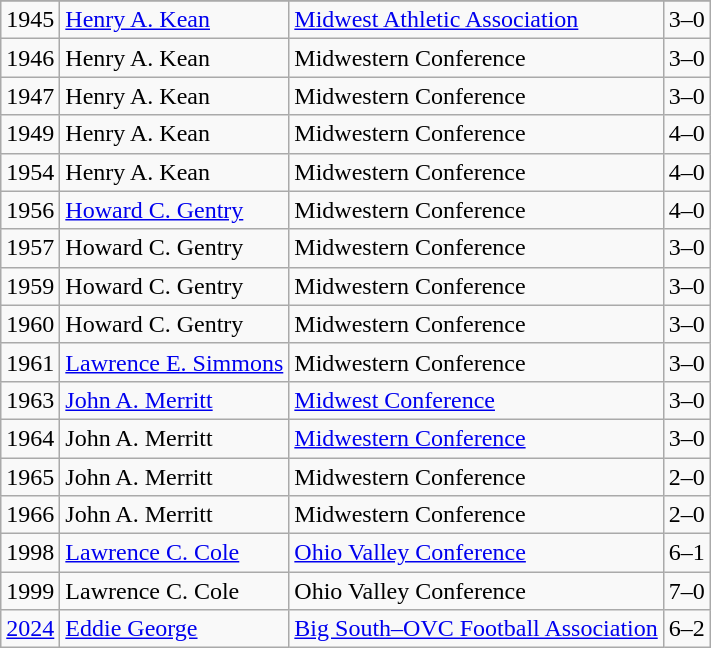<table class="wikitable">
<tr>
</tr>
<tr>
<td>1945</td>
<td><a href='#'>Henry A. Kean</a></td>
<td><a href='#'>Midwest Athletic Association</a></td>
<td>3–0</td>
</tr>
<tr>
<td>1946</td>
<td>Henry A. Kean</td>
<td>Midwestern Conference</td>
<td>3–0</td>
</tr>
<tr>
<td>1947</td>
<td>Henry A. Kean</td>
<td>Midwestern Conference</td>
<td>3–0</td>
</tr>
<tr>
<td>1949</td>
<td>Henry A. Kean</td>
<td>Midwestern Conference</td>
<td>4–0</td>
</tr>
<tr>
<td>1954</td>
<td>Henry A. Kean</td>
<td>Midwestern Conference</td>
<td>4–0</td>
</tr>
<tr>
<td>1956</td>
<td><a href='#'>Howard C. Gentry</a></td>
<td>Midwestern Conference</td>
<td>4–0</td>
</tr>
<tr>
<td>1957</td>
<td>Howard C. Gentry</td>
<td>Midwestern Conference</td>
<td>3–0</td>
</tr>
<tr>
<td>1959</td>
<td>Howard C. Gentry</td>
<td>Midwestern Conference</td>
<td>3–0</td>
</tr>
<tr>
<td>1960</td>
<td>Howard C. Gentry</td>
<td>Midwestern Conference</td>
<td>3–0</td>
</tr>
<tr>
<td>1961</td>
<td><a href='#'>Lawrence E. Simmons</a></td>
<td>Midwestern Conference</td>
<td>3–0</td>
</tr>
<tr>
<td>1963</td>
<td><a href='#'>John A. Merritt</a></td>
<td><a href='#'>Midwest Conference</a></td>
<td>3–0</td>
</tr>
<tr>
<td>1964</td>
<td>John A. Merritt</td>
<td><a href='#'>Midwestern Conference</a></td>
<td>3–0</td>
</tr>
<tr>
<td>1965</td>
<td>John A. Merritt</td>
<td>Midwestern Conference</td>
<td>2–0</td>
</tr>
<tr>
<td>1966</td>
<td>John A. Merritt</td>
<td>Midwestern Conference</td>
<td>2–0</td>
</tr>
<tr>
<td>1998</td>
<td><a href='#'>Lawrence C. Cole</a></td>
<td><a href='#'>Ohio Valley Conference</a></td>
<td>6–1</td>
</tr>
<tr>
<td>1999</td>
<td>Lawrence C. Cole</td>
<td>Ohio Valley Conference</td>
<td>7–0</td>
</tr>
<tr>
<td><a href='#'>2024</a></td>
<td><a href='#'>Eddie George</a></td>
<td><a href='#'>Big South–OVC Football Association</a></td>
<td>6–2</td>
</tr>
</table>
